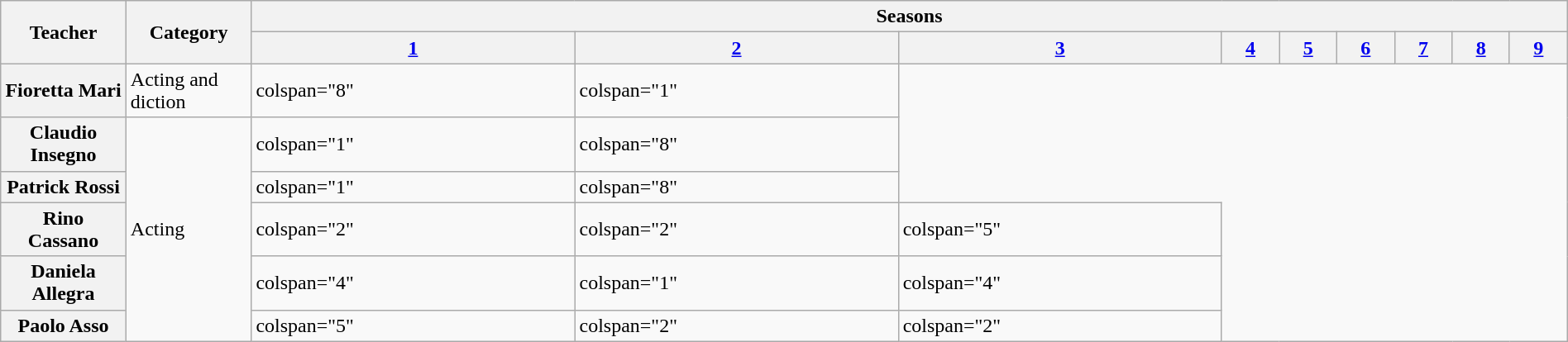<table class="wikitable plainrowheaders collapsible mw-collapsible nowrap" style="width:100%" style="text-align:center">
<tr>
<th rowspan="2" style="width:08%">Teacher</th>
<th rowspan="2" style="width:08%">Category</th>
<th colspan="9">Seasons</th>
</tr>
<tr>
<th><a href='#'>1</a></th>
<th><a href='#'>2</a></th>
<th><a href='#'>3</a></th>
<th><a href='#'>4</a></th>
<th><a href='#'>5</a></th>
<th><a href='#'>6</a></th>
<th><a href='#'>7</a></th>
<th><a href='#'>8</a></th>
<th><a href='#'>9</a></th>
</tr>
<tr>
<th scope=row>Fioretta Mari</th>
<td>Acting and diction</td>
<td>colspan="8" </td>
<td>colspan="1" </td>
</tr>
<tr>
<th scope=row>Claudio Insegno</th>
<td rowspan=5>Acting</td>
<td>colspan="1" </td>
<td>colspan="8" </td>
</tr>
<tr>
<th scope=row>Patrick Rossi</th>
<td>colspan="1" </td>
<td>colspan="8" </td>
</tr>
<tr>
<th scope=row>Rino Cassano</th>
<td>colspan="2" </td>
<td>colspan="2" </td>
<td>colspan="5" </td>
</tr>
<tr>
<th scope=row>Daniela Allegra</th>
<td>colspan="4" </td>
<td>colspan="1" </td>
<td>colspan="4" </td>
</tr>
<tr>
<th scope=row>Paolo Asso</th>
<td>colspan="5" </td>
<td>colspan="2" </td>
<td>colspan="2" </td>
</tr>
</table>
